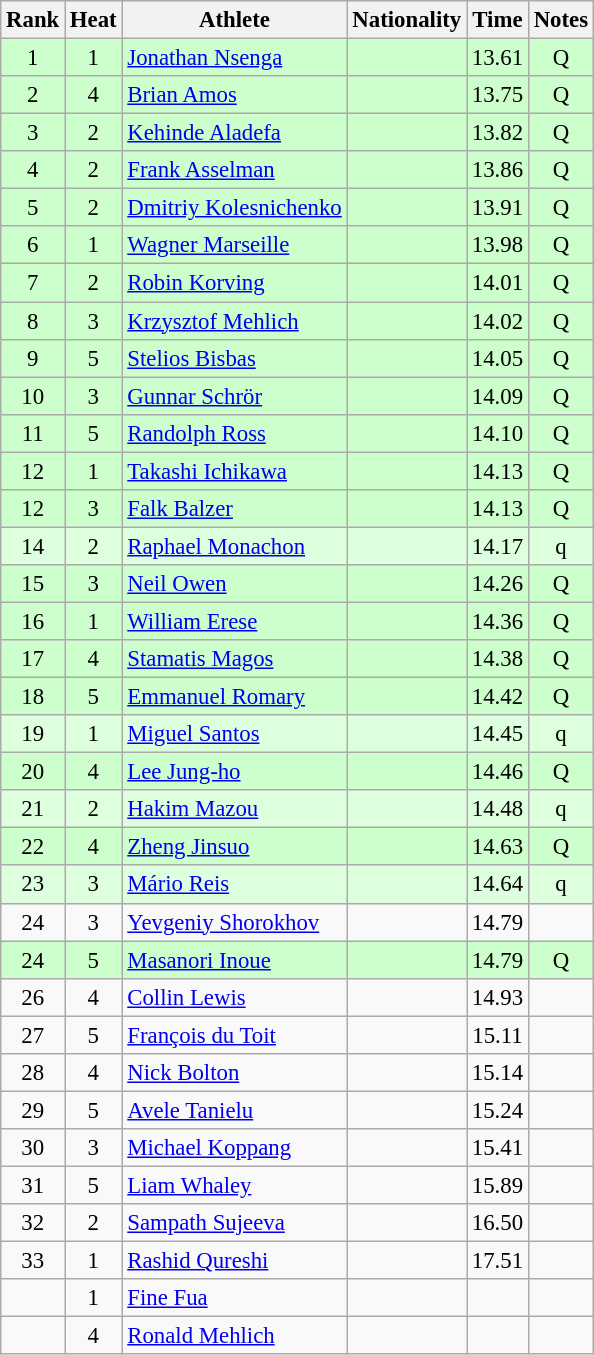<table class="wikitable sortable" style="text-align:center;font-size:95%">
<tr>
<th>Rank</th>
<th>Heat</th>
<th>Athlete</th>
<th>Nationality</th>
<th>Time</th>
<th>Notes</th>
</tr>
<tr bgcolor=ccffcc>
<td>1</td>
<td>1</td>
<td align="left"><a href='#'>Jonathan Nsenga</a></td>
<td align=left></td>
<td>13.61</td>
<td>Q</td>
</tr>
<tr bgcolor=ccffcc>
<td>2</td>
<td>4</td>
<td align="left"><a href='#'>Brian Amos</a></td>
<td align=left></td>
<td>13.75</td>
<td>Q</td>
</tr>
<tr bgcolor=ccffcc>
<td>3</td>
<td>2</td>
<td align="left"><a href='#'>Kehinde Aladefa</a></td>
<td align=left></td>
<td>13.82</td>
<td>Q</td>
</tr>
<tr bgcolor=ccffcc>
<td>4</td>
<td>2</td>
<td align="left"><a href='#'>Frank Asselman</a></td>
<td align=left></td>
<td>13.86</td>
<td>Q</td>
</tr>
<tr bgcolor=ccffcc>
<td>5</td>
<td>2</td>
<td align="left"><a href='#'>Dmitriy Kolesnichenko</a></td>
<td align=left></td>
<td>13.91</td>
<td>Q</td>
</tr>
<tr bgcolor=ccffcc>
<td>6</td>
<td>1</td>
<td align="left"><a href='#'>Wagner Marseille</a></td>
<td align=left></td>
<td>13.98</td>
<td>Q</td>
</tr>
<tr bgcolor=ccffcc>
<td>7</td>
<td>2</td>
<td align="left"><a href='#'>Robin Korving</a></td>
<td align=left></td>
<td>14.01</td>
<td>Q</td>
</tr>
<tr bgcolor=ccffcc>
<td>8</td>
<td>3</td>
<td align="left"><a href='#'>Krzysztof Mehlich</a></td>
<td align=left></td>
<td>14.02</td>
<td>Q</td>
</tr>
<tr bgcolor=ccffcc>
<td>9</td>
<td>5</td>
<td align="left"><a href='#'>Stelios Bisbas</a></td>
<td align=left></td>
<td>14.05</td>
<td>Q</td>
</tr>
<tr bgcolor=ccffcc>
<td>10</td>
<td>3</td>
<td align="left"><a href='#'>Gunnar Schrör</a></td>
<td align=left></td>
<td>14.09</td>
<td>Q</td>
</tr>
<tr bgcolor=ccffcc>
<td>11</td>
<td>5</td>
<td align="left"><a href='#'>Randolph Ross</a></td>
<td align=left></td>
<td>14.10</td>
<td>Q</td>
</tr>
<tr bgcolor=ccffcc>
<td>12</td>
<td>1</td>
<td align="left"><a href='#'>Takashi Ichikawa</a></td>
<td align=left></td>
<td>14.13</td>
<td>Q</td>
</tr>
<tr bgcolor=ccffcc>
<td>12</td>
<td>3</td>
<td align="left"><a href='#'>Falk Balzer</a></td>
<td align=left></td>
<td>14.13</td>
<td>Q</td>
</tr>
<tr bgcolor=ddffdd>
<td>14</td>
<td>2</td>
<td align="left"><a href='#'>Raphael Monachon</a></td>
<td align=left></td>
<td>14.17</td>
<td>q</td>
</tr>
<tr bgcolor=ccffcc>
<td>15</td>
<td>3</td>
<td align="left"><a href='#'>Neil Owen</a></td>
<td align=left></td>
<td>14.26</td>
<td>Q</td>
</tr>
<tr bgcolor=ccffcc>
<td>16</td>
<td>1</td>
<td align="left"><a href='#'>William Erese</a></td>
<td align=left></td>
<td>14.36</td>
<td>Q</td>
</tr>
<tr bgcolor=ccffcc>
<td>17</td>
<td>4</td>
<td align="left"><a href='#'>Stamatis Magos</a></td>
<td align=left></td>
<td>14.38</td>
<td>Q</td>
</tr>
<tr bgcolor=ccffcc>
<td>18</td>
<td>5</td>
<td align="left"><a href='#'>Emmanuel Romary</a></td>
<td align=left></td>
<td>14.42</td>
<td>Q</td>
</tr>
<tr bgcolor=ddffdd>
<td>19</td>
<td>1</td>
<td align="left"><a href='#'>Miguel Santos</a></td>
<td align=left></td>
<td>14.45</td>
<td>q</td>
</tr>
<tr bgcolor=ccffcc>
<td>20</td>
<td>4</td>
<td align="left"><a href='#'>Lee Jung-ho</a></td>
<td align=left></td>
<td>14.46</td>
<td>Q</td>
</tr>
<tr bgcolor=ddffdd>
<td>21</td>
<td>2</td>
<td align="left"><a href='#'>Hakim Mazou</a></td>
<td align=left></td>
<td>14.48</td>
<td>q</td>
</tr>
<tr bgcolor=ccffcc>
<td>22</td>
<td>4</td>
<td align="left"><a href='#'>Zheng Jinsuo</a></td>
<td align=left></td>
<td>14.63</td>
<td>Q</td>
</tr>
<tr bgcolor=ddffdd>
<td>23</td>
<td>3</td>
<td align="left"><a href='#'>Mário Reis</a></td>
<td align=left></td>
<td>14.64</td>
<td>q</td>
</tr>
<tr>
<td>24</td>
<td>3</td>
<td align="left"><a href='#'>Yevgeniy Shorokhov</a></td>
<td align=left></td>
<td>14.79</td>
<td></td>
</tr>
<tr bgcolor=ccffcc>
<td>24</td>
<td>5</td>
<td align="left"><a href='#'>Masanori Inoue</a></td>
<td align=left></td>
<td>14.79</td>
<td>Q</td>
</tr>
<tr>
<td>26</td>
<td>4</td>
<td align="left"><a href='#'>Collin Lewis</a></td>
<td align=left></td>
<td>14.93</td>
<td></td>
</tr>
<tr>
<td>27</td>
<td>5</td>
<td align="left"><a href='#'>François du Toit</a></td>
<td align=left></td>
<td>15.11</td>
<td></td>
</tr>
<tr>
<td>28</td>
<td>4</td>
<td align="left"><a href='#'>Nick Bolton</a></td>
<td align=left></td>
<td>15.14</td>
<td></td>
</tr>
<tr>
<td>29</td>
<td>5</td>
<td align="left"><a href='#'>Avele Tanielu</a></td>
<td align=left></td>
<td>15.24</td>
<td></td>
</tr>
<tr>
<td>30</td>
<td>3</td>
<td align="left"><a href='#'>Michael Koppang</a></td>
<td align=left></td>
<td>15.41</td>
<td></td>
</tr>
<tr>
<td>31</td>
<td>5</td>
<td align="left"><a href='#'>Liam Whaley</a></td>
<td align=left></td>
<td>15.89</td>
<td></td>
</tr>
<tr>
<td>32</td>
<td>2</td>
<td align="left"><a href='#'>Sampath Sujeeva</a></td>
<td align=left></td>
<td>16.50</td>
<td></td>
</tr>
<tr>
<td>33</td>
<td>1</td>
<td align="left"><a href='#'>Rashid Qureshi</a></td>
<td align=left></td>
<td>17.51</td>
<td></td>
</tr>
<tr>
<td></td>
<td>1</td>
<td align="left"><a href='#'>Fine Fua</a></td>
<td align=left></td>
<td></td>
<td></td>
</tr>
<tr>
<td></td>
<td>4</td>
<td align="left"><a href='#'>Ronald Mehlich</a></td>
<td align=left></td>
<td></td>
<td></td>
</tr>
</table>
